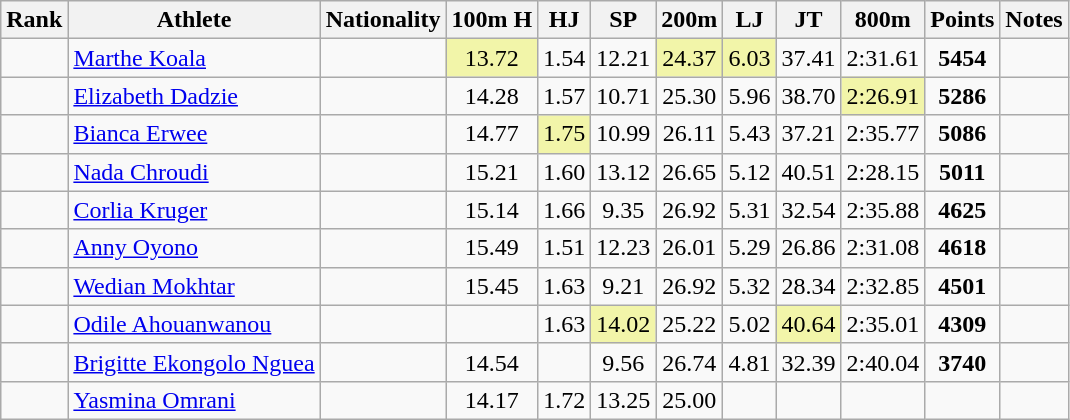<table class="wikitable sortable" style=" text-align:center;">
<tr>
<th>Rank</th>
<th>Athlete</th>
<th>Nationality</th>
<th>100m H</th>
<th>HJ</th>
<th>SP</th>
<th>200m</th>
<th>LJ</th>
<th>JT</th>
<th>800m</th>
<th>Points</th>
<th>Notes</th>
</tr>
<tr>
<td></td>
<td align=left><a href='#'>Marthe Koala</a></td>
<td align=left></td>
<td bgcolor=#F2F5A9>13.72</td>
<td>1.54</td>
<td>12.21</td>
<td bgcolor=#F2F5A9>24.37</td>
<td bgcolor=#F2F5A9>6.03</td>
<td>37.41</td>
<td>2:31.61</td>
<td><strong>5454</strong></td>
<td></td>
</tr>
<tr>
<td></td>
<td align=left><a href='#'>Elizabeth Dadzie</a></td>
<td align=left></td>
<td>14.28</td>
<td>1.57</td>
<td>10.71</td>
<td>25.30</td>
<td>5.96</td>
<td>38.70</td>
<td bgcolor=#F2F5A9>2:26.91</td>
<td><strong>5286</strong></td>
<td></td>
</tr>
<tr>
<td></td>
<td align=left><a href='#'>Bianca Erwee</a></td>
<td align=left></td>
<td>14.77</td>
<td bgcolor=#F2F5A9>1.75</td>
<td>10.99</td>
<td>26.11</td>
<td>5.43</td>
<td>37.21</td>
<td>2:35.77</td>
<td><strong>5086</strong></td>
<td></td>
</tr>
<tr>
<td></td>
<td align=left><a href='#'>Nada Chroudi</a></td>
<td align=left></td>
<td>15.21</td>
<td>1.60</td>
<td>13.12</td>
<td>26.65</td>
<td>5.12</td>
<td>40.51</td>
<td>2:28.15</td>
<td><strong>5011</strong></td>
<td></td>
</tr>
<tr>
<td></td>
<td align=left><a href='#'>Corlia Kruger</a></td>
<td align=left></td>
<td>15.14</td>
<td>1.66</td>
<td>9.35</td>
<td>26.92</td>
<td>5.31</td>
<td>32.54</td>
<td>2:35.88</td>
<td><strong>4625</strong></td>
<td></td>
</tr>
<tr>
<td></td>
<td align=left><a href='#'>Anny Oyono</a></td>
<td align=left></td>
<td>15.49</td>
<td>1.51</td>
<td>12.23</td>
<td>26.01</td>
<td>5.29</td>
<td>26.86</td>
<td>2:31.08</td>
<td><strong>4618</strong></td>
<td></td>
</tr>
<tr>
<td></td>
<td align=left><a href='#'>Wedian Mokhtar</a></td>
<td align=left></td>
<td>15.45</td>
<td>1.63</td>
<td>9.21</td>
<td>26.92</td>
<td>5.32</td>
<td>28.34</td>
<td>2:32.85</td>
<td><strong>4501</strong></td>
<td></td>
</tr>
<tr>
<td></td>
<td align=left><a href='#'>Odile Ahouanwanou</a></td>
<td align=left></td>
<td></td>
<td>1.63</td>
<td bgcolor=#F2F5A9>14.02</td>
<td>25.22</td>
<td>5.02</td>
<td bgcolor=#F2F5A9>40.64</td>
<td>2:35.01</td>
<td><strong>4309</strong></td>
<td></td>
</tr>
<tr>
<td></td>
<td align=left><a href='#'>Brigitte Ekongolo Nguea</a></td>
<td align=left></td>
<td>14.54</td>
<td></td>
<td>9.56</td>
<td>26.74</td>
<td>4.81</td>
<td>32.39</td>
<td>2:40.04</td>
<td><strong>3740</strong></td>
<td></td>
</tr>
<tr>
<td></td>
<td align=left><a href='#'>Yasmina Omrani</a></td>
<td align=left></td>
<td>14.17</td>
<td>1.72</td>
<td>13.25</td>
<td>25.00</td>
<td></td>
<td></td>
<td></td>
<td><strong></strong></td>
<td></td>
</tr>
</table>
